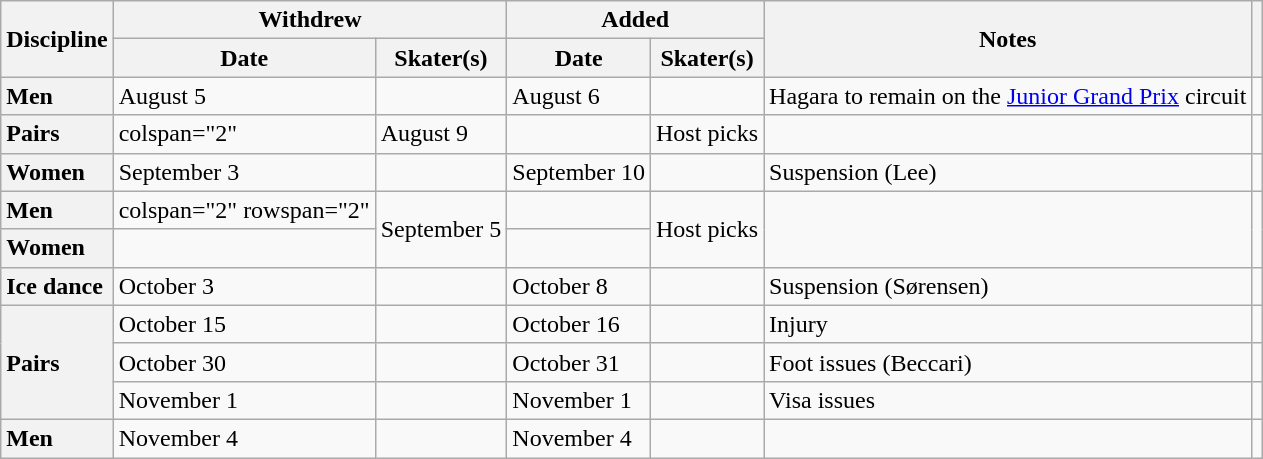<table class="wikitable unsortable">
<tr>
<th scope="col" rowspan=2>Discipline</th>
<th scope="col" colspan=2>Withdrew</th>
<th scope="col" colspan=2>Added</th>
<th scope="col" rowspan=2>Notes</th>
<th scope="col" rowspan=2></th>
</tr>
<tr>
<th>Date</th>
<th>Skater(s)</th>
<th>Date</th>
<th>Skater(s)</th>
</tr>
<tr>
<th scope="row" style="text-align:left">Men</th>
<td>August 5</td>
<td></td>
<td>August 6</td>
<td></td>
<td>Hagara to remain on the <a href='#'>Junior Grand Prix</a> circuit</td>
<td></td>
</tr>
<tr>
<th scope="row" style="text-align:left">Pairs</th>
<td>colspan="2" </td>
<td>August 9</td>
<td></td>
<td>Host picks</td>
<td></td>
</tr>
<tr>
<th scope="row" style="text-align:left">Women</th>
<td>September 3</td>
<td></td>
<td>September 10</td>
<td></td>
<td>Suspension (Lee)</td>
<td></td>
</tr>
<tr>
<th scope="row" style="text-align:left">Men</th>
<td>colspan="2" rowspan="2" </td>
<td rowspan="2">September 5</td>
<td></td>
<td rowspan="2">Host picks</td>
<td rowspan="2"></td>
</tr>
<tr>
<th scope="row" style="text-align:left">Women</th>
<td></td>
</tr>
<tr>
<th scope="row" style="text-align:left">Ice dance</th>
<td>October 3</td>
<td></td>
<td>October 8</td>
<td></td>
<td>Suspension (Sørensen)</td>
<td></td>
</tr>
<tr>
<th scope="row" style="text-align:left" rowspan=3>Pairs</th>
<td>October 15</td>
<td></td>
<td>October 16</td>
<td></td>
<td>Injury</td>
<td></td>
</tr>
<tr>
<td>October 30</td>
<td></td>
<td>October 31</td>
<td></td>
<td>Foot issues (Beccari)</td>
<td></td>
</tr>
<tr>
<td>November 1</td>
<td></td>
<td>November 1</td>
<td></td>
<td>Visa issues</td>
<td></td>
</tr>
<tr>
<th scope="row" style="text-align:left">Men</th>
<td>November 4</td>
<td></td>
<td>November 4</td>
<td></td>
<td></td>
<td></td>
</tr>
</table>
